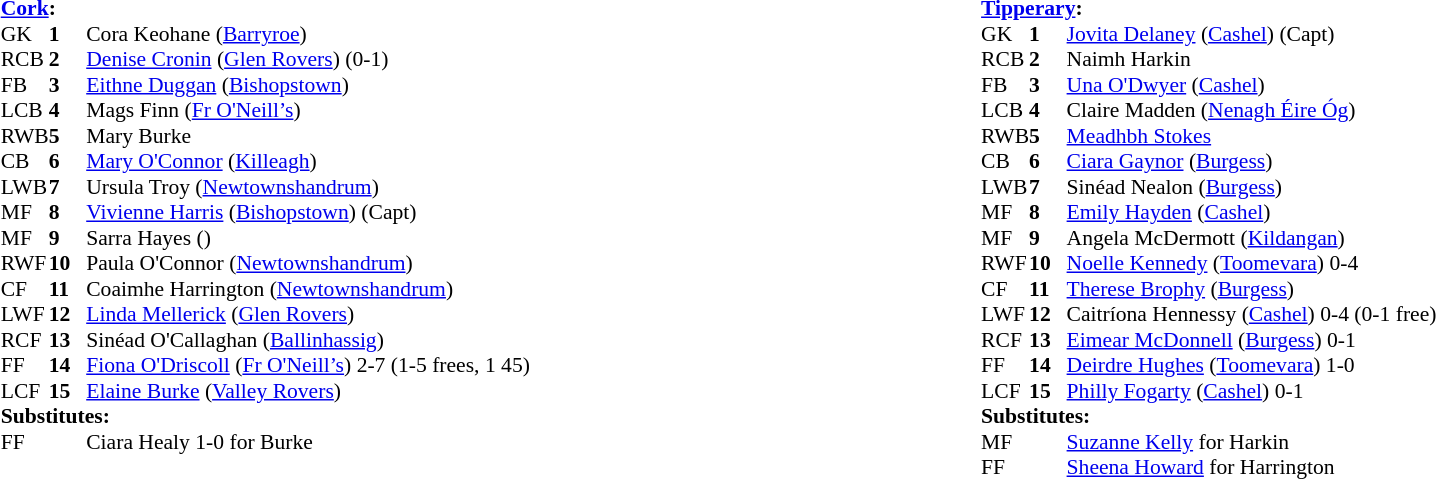<table width="100%">
<tr>
<td valign="top"></td>
<td valign="top" width="50%"><br><table style="font-size: 90%" cellspacing="0" cellpadding="0" align=center>
<tr>
<td colspan="4"><strong><a href='#'>Cork</a>:</strong></td>
</tr>
<tr>
<th width="25"></th>
<th width="25"></th>
</tr>
<tr>
<td>GK</td>
<td><strong>1</strong></td>
<td>Cora Keohane (<a href='#'>Barryroe</a>)</td>
</tr>
<tr>
<td>RCB</td>
<td><strong>2</strong></td>
<td><a href='#'>Denise Cronin</a> (<a href='#'>Glen Rovers</a>) (0-1)</td>
</tr>
<tr>
<td>FB</td>
<td><strong>3</strong></td>
<td><a href='#'>Eithne Duggan</a> (<a href='#'>Bishopstown</a>)</td>
</tr>
<tr>
<td>LCB</td>
<td><strong>4</strong></td>
<td>Mags Finn (<a href='#'>Fr O'Neill’s</a>)</td>
</tr>
<tr>
<td>RWB</td>
<td><strong>5</strong></td>
<td>Mary Burke</td>
</tr>
<tr>
<td>CB</td>
<td><strong>6</strong></td>
<td><a href='#'>Mary O'Connor</a> (<a href='#'>Killeagh</a>)</td>
</tr>
<tr>
<td>LWB</td>
<td><strong>7</strong></td>
<td>Ursula Troy (<a href='#'>Newtownshandrum</a>)</td>
</tr>
<tr>
<td>MF</td>
<td><strong>8</strong></td>
<td><a href='#'>Vivienne Harris</a> (<a href='#'>Bishopstown</a>) (Capt)</td>
</tr>
<tr>
<td>MF</td>
<td><strong>9</strong></td>
<td>Sarra Hayes ()</td>
</tr>
<tr>
<td>RWF</td>
<td><strong>10</strong></td>
<td>Paula O'Connor (<a href='#'>Newtownshandrum</a>)</td>
</tr>
<tr>
<td>CF</td>
<td><strong>11</strong></td>
<td>Coaimhe Harrington (<a href='#'>Newtownshandrum</a>)</td>
</tr>
<tr>
<td>LWF</td>
<td><strong>12</strong></td>
<td><a href='#'>Linda Mellerick</a> (<a href='#'>Glen Rovers</a>)</td>
</tr>
<tr>
<td>RCF</td>
<td><strong>13</strong></td>
<td>Sinéad O'Callaghan (<a href='#'>Ballinhassig</a>)</td>
</tr>
<tr>
<td>FF</td>
<td><strong>14</strong></td>
<td><a href='#'>Fiona O'Driscoll</a> (<a href='#'>Fr O'Neill’s</a>) 2-7 (1-5 frees, 1 45)</td>
</tr>
<tr>
<td>LCF</td>
<td><strong>15</strong></td>
<td><a href='#'>Elaine Burke</a> (<a href='#'>Valley Rovers</a>)</td>
</tr>
<tr>
<td colspan=4><strong>Substitutes:</strong></td>
</tr>
<tr>
<td>FF</td>
<td></td>
<td>Ciara Healy 1-0 for Burke </td>
</tr>
<tr>
</tr>
</table>
</td>
<td valign="top" width="50%"><br><table style="font-size: 90%" cellspacing="0" cellpadding="0" align=center>
<tr>
<td colspan="4"><strong><a href='#'>Tipperary</a>:</strong></td>
</tr>
<tr>
<th width="25"></th>
<th width="25"></th>
</tr>
<tr>
<td>GK</td>
<td><strong>1</strong></td>
<td><a href='#'>Jovita Delaney</a> (<a href='#'>Cashel</a>) (Capt)</td>
</tr>
<tr>
<td>RCB</td>
<td><strong>2</strong></td>
<td>Naimh Harkin</td>
</tr>
<tr>
<td>FB</td>
<td><strong>3</strong></td>
<td><a href='#'>Una O'Dwyer</a> (<a href='#'>Cashel</a>)</td>
</tr>
<tr>
<td>LCB</td>
<td><strong>4</strong></td>
<td>Claire Madden (<a href='#'>Nenagh Éire Óg</a>)</td>
</tr>
<tr>
<td>RWB</td>
<td><strong>5</strong></td>
<td><a href='#'>Meadhbh Stokes</a></td>
</tr>
<tr>
<td>CB</td>
<td><strong>6</strong></td>
<td><a href='#'>Ciara Gaynor</a> (<a href='#'>Burgess</a>)</td>
</tr>
<tr>
<td>LWB</td>
<td><strong>7</strong></td>
<td>Sinéad Nealon (<a href='#'>Burgess</a>)</td>
</tr>
<tr>
<td>MF</td>
<td><strong>8</strong></td>
<td><a href='#'>Emily Hayden</a> (<a href='#'>Cashel</a>)</td>
</tr>
<tr>
<td>MF</td>
<td><strong>9</strong></td>
<td>Angela McDermott (<a href='#'>Kildangan</a>)</td>
</tr>
<tr>
<td>RWF</td>
<td><strong>10</strong></td>
<td><a href='#'>Noelle Kennedy</a> (<a href='#'>Toomevara</a>) 0-4</td>
</tr>
<tr>
<td>CF</td>
<td><strong>11</strong></td>
<td><a href='#'>Therese Brophy</a> (<a href='#'>Burgess</a>)</td>
</tr>
<tr>
<td>LWF</td>
<td><strong>12</strong></td>
<td>Caitríona Hennessy (<a href='#'>Cashel</a>) 0-4 (0-1 free)</td>
</tr>
<tr>
<td>RCF</td>
<td><strong>13</strong></td>
<td><a href='#'>Eimear McDonnell</a> (<a href='#'>Burgess</a>) 0-1</td>
</tr>
<tr>
<td>FF</td>
<td><strong>14</strong></td>
<td><a href='#'>Deirdre Hughes</a> (<a href='#'>Toomevara</a>) 1-0</td>
</tr>
<tr>
<td>LCF</td>
<td><strong>15</strong></td>
<td><a href='#'>Philly Fogarty</a> (<a href='#'>Cashel</a>) 0-1</td>
</tr>
<tr>
<td colspan=4><strong>Substitutes:</strong></td>
</tr>
<tr>
<td>MF</td>
<td></td>
<td><a href='#'>Suzanne Kelly</a> for Harkin </td>
</tr>
<tr>
<td>FF</td>
<td></td>
<td><a href='#'>Sheena Howard</a> for Harrington </td>
</tr>
<tr>
</tr>
</table>
</td>
</tr>
</table>
